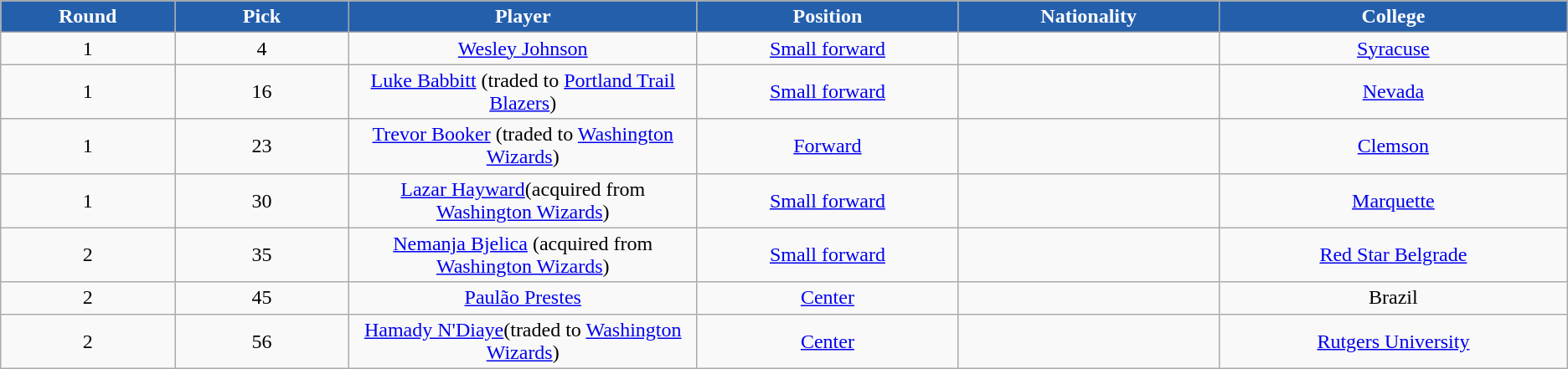<table class="wikitable sortable sortable">
<tr>
<th style="background:#245FAC; color:white" width="10%">Round</th>
<th style="background:#245FAC; color:white" width="10%">Pick</th>
<th style="background:#245FAC; color:white" width="20%">Player</th>
<th style="background:#245FAC; color:white" width="15%">Position</th>
<th style="background:#245FAC; color:white" width="15%">Nationality</th>
<th style="background:#245FAC; color:white" width="20%">College</th>
</tr>
<tr style="text-align: center">
<td>1</td>
<td>4</td>
<td><a href='#'>Wesley Johnson</a></td>
<td><a href='#'>Small forward</a></td>
<td></td>
<td><a href='#'>Syracuse</a></td>
</tr>
<tr style="text-align: center">
<td>1</td>
<td>16</td>
<td><a href='#'>Luke Babbitt</a> (traded to <a href='#'>Portland Trail Blazers</a>)</td>
<td><a href='#'>Small forward</a></td>
<td></td>
<td><a href='#'>Nevada</a></td>
</tr>
<tr style="text-align: center">
<td>1</td>
<td>23</td>
<td><a href='#'>Trevor Booker</a> (traded to <a href='#'>Washington Wizards</a>)</td>
<td><a href='#'>Forward</a></td>
<td></td>
<td><a href='#'>Clemson</a></td>
</tr>
<tr style="text-align: center">
<td>1</td>
<td>30</td>
<td><a href='#'>Lazar Hayward</a>(acquired from <a href='#'>Washington Wizards</a>)</td>
<td><a href='#'>Small forward</a></td>
<td></td>
<td><a href='#'>Marquette</a></td>
</tr>
<tr style="text-align: center">
<td>2</td>
<td>35</td>
<td><a href='#'>Nemanja Bjelica</a> (acquired from <a href='#'>Washington Wizards</a>)</td>
<td><a href='#'>Small forward</a></td>
<td></td>
<td><a href='#'>Red Star Belgrade</a></td>
</tr>
<tr style="text-align: center">
<td>2</td>
<td>45</td>
<td><a href='#'>Paulão Prestes</a></td>
<td><a href='#'>Center</a></td>
<td></td>
<td>Brazil</td>
</tr>
<tr style="text-align: center">
<td>2</td>
<td>56</td>
<td><a href='#'>Hamady N'Diaye</a>(traded to <a href='#'>Washington Wizards</a>)</td>
<td><a href='#'>Center</a></td>
<td></td>
<td><a href='#'>Rutgers University</a></td>
</tr>
</table>
